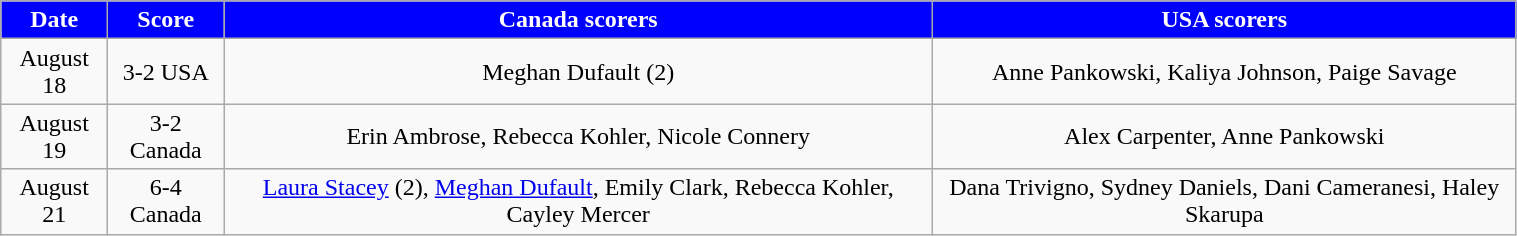<table class="wikitable" width="80%">
<tr align="center"  style=" background:blue; color:#FFFFFF;">
<td><strong>Date</strong></td>
<td><strong>Score</strong></td>
<td><strong>Canada scorers</strong></td>
<td><strong>USA scorers</strong></td>
</tr>
<tr align="center" bgcolor="">
<td>August 18</td>
<td>3-2 USA</td>
<td>Meghan Dufault (2)</td>
<td>Anne Pankowski, Kaliya Johnson, Paige Savage</td>
</tr>
<tr align="center" bgcolor="">
<td>August 19</td>
<td>3-2 Canada</td>
<td>Erin Ambrose, Rebecca Kohler, Nicole Connery</td>
<td>Alex Carpenter, Anne Pankowski</td>
</tr>
<tr align="center" bgcolor="">
<td>August 21</td>
<td>6-4 Canada</td>
<td><a href='#'>Laura Stacey</a> (2), <a href='#'>Meghan Dufault</a>, Emily Clark, Rebecca Kohler, Cayley Mercer</td>
<td>Dana Trivigno, Sydney Daniels, Dani Cameranesi, Haley Skarupa</td>
</tr>
</table>
